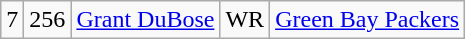<table class="wikitable" style="text-align:center">
<tr>
<td>7</td>
<td>256</td>
<td><a href='#'>Grant DuBose</a></td>
<td>WR</td>
<td><a href='#'>Green Bay Packers</a></td>
</tr>
</table>
